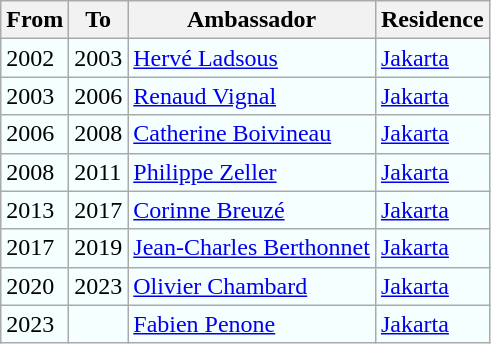<table class="wikitable" style="background-color:#F5FFFF;">
<tr>
<th>From</th>
<th>To</th>
<th>Ambassador</th>
<th>Residence</th>
</tr>
<tr>
<td>2002</td>
<td>2003</td>
<td><a href='#'>Hervé Ladsous</a></td>
<td><a href='#'>Jakarta</a></td>
</tr>
<tr>
<td>2003</td>
<td>2006</td>
<td><a href='#'>Renaud Vignal</a></td>
<td><a href='#'>Jakarta</a></td>
</tr>
<tr>
<td>2006</td>
<td>2008</td>
<td><a href='#'>Catherine Boivineau</a></td>
<td><a href='#'>Jakarta</a></td>
</tr>
<tr>
<td>2008</td>
<td>2011</td>
<td><a href='#'>Philippe Zeller</a></td>
<td><a href='#'>Jakarta</a></td>
</tr>
<tr>
<td>2013</td>
<td>2017</td>
<td><a href='#'>Corinne Breuzé</a></td>
<td><a href='#'>Jakarta</a></td>
</tr>
<tr>
<td>2017</td>
<td>2019</td>
<td><a href='#'>Jean-Charles Berthonnet</a></td>
<td><a href='#'>Jakarta</a></td>
</tr>
<tr>
<td>2020</td>
<td>2023</td>
<td><a href='#'>Olivier Chambard</a></td>
<td><a href='#'>Jakarta</a></td>
</tr>
<tr>
<td>2023</td>
<td></td>
<td><a href='#'>Fabien Penone</a></td>
<td><a href='#'>Jakarta</a></td>
</tr>
</table>
